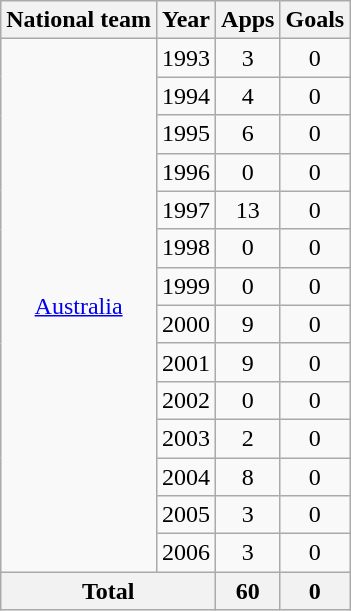<table class="wikitable" style="text-align:center">
<tr>
<th>National team</th>
<th>Year</th>
<th>Apps</th>
<th>Goals</th>
</tr>
<tr>
<td rowspan="14"><a href='#'>Australia</a></td>
<td>1993</td>
<td>3</td>
<td>0</td>
</tr>
<tr>
<td>1994</td>
<td>4</td>
<td>0</td>
</tr>
<tr>
<td>1995</td>
<td>6</td>
<td>0</td>
</tr>
<tr>
<td>1996</td>
<td>0</td>
<td>0</td>
</tr>
<tr>
<td>1997</td>
<td>13</td>
<td>0</td>
</tr>
<tr>
<td>1998</td>
<td>0</td>
<td>0</td>
</tr>
<tr>
<td>1999</td>
<td>0</td>
<td>0</td>
</tr>
<tr>
<td>2000</td>
<td>9</td>
<td>0</td>
</tr>
<tr>
<td>2001</td>
<td>9</td>
<td>0</td>
</tr>
<tr>
<td>2002</td>
<td>0</td>
<td>0</td>
</tr>
<tr>
<td>2003</td>
<td>2</td>
<td>0</td>
</tr>
<tr>
<td>2004</td>
<td>8</td>
<td>0</td>
</tr>
<tr>
<td>2005</td>
<td>3</td>
<td>0</td>
</tr>
<tr>
<td>2006</td>
<td>3</td>
<td>0</td>
</tr>
<tr>
<th colspan="2">Total</th>
<th>60</th>
<th>0</th>
</tr>
</table>
